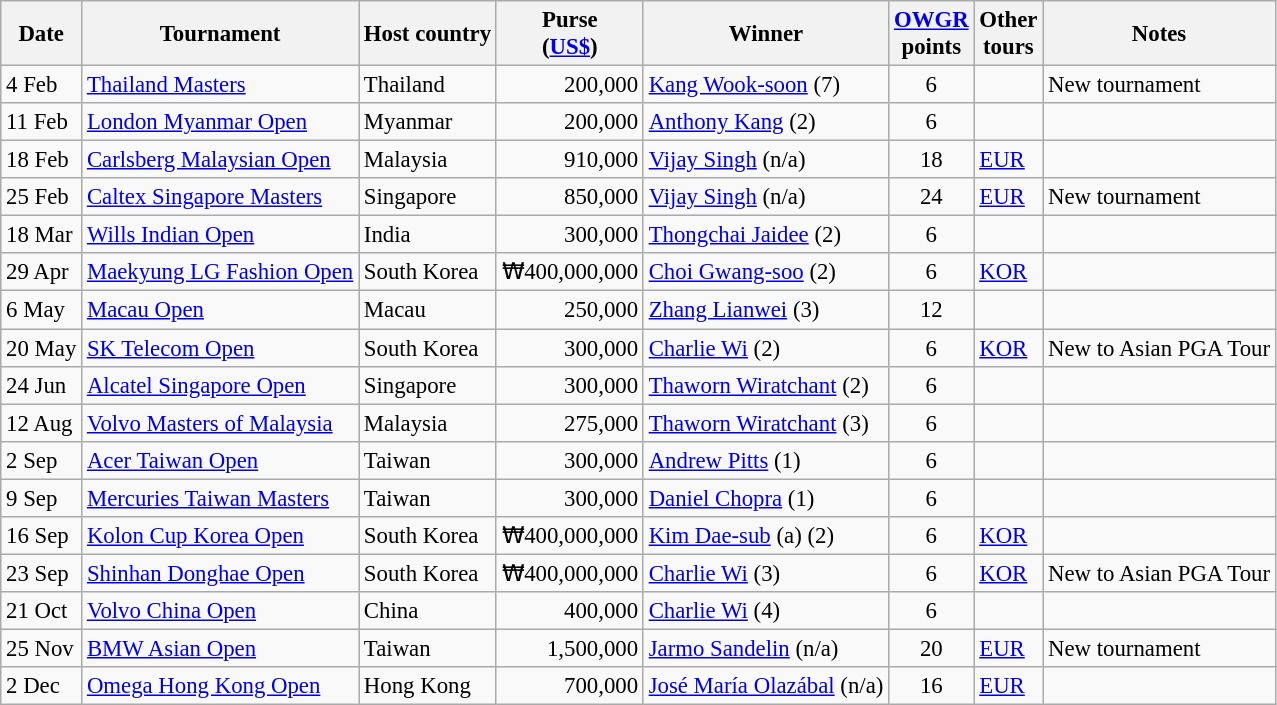<table class="wikitable" style="font-size:95%">
<tr>
<th>Date</th>
<th>Tournament</th>
<th>Host country</th>
<th>Purse<br>(<a href='#'>US$</a>)</th>
<th>Winner</th>
<th><a href='#'>OWGR</a><br>points</th>
<th>Other<br>tours</th>
<th>Notes</th>
</tr>
<tr>
<td>4 Feb</td>
<td><a href='#'>Thailand Masters</a></td>
<td>Thailand</td>
<td align=right>200,000</td>
<td> <a href='#'>Kang Wook-soon</a> (7)</td>
<td align=center>6</td>
<td></td>
<td>New tournament</td>
</tr>
<tr>
<td>11 Feb</td>
<td><a href='#'>London Myanmar Open</a></td>
<td>Myanmar</td>
<td align=right>200,000</td>
<td> <a href='#'>Anthony Kang</a> (2)</td>
<td align=center>6</td>
<td></td>
<td></td>
</tr>
<tr>
<td>18 Feb</td>
<td><a href='#'>Carlsberg Malaysian Open</a></td>
<td>Malaysia</td>
<td align=right>910,000</td>
<td> <a href='#'>Vijay Singh</a> (n/a)</td>
<td align=center>18</td>
<td><a href='#'>EUR</a></td>
<td></td>
</tr>
<tr>
<td>25 Feb</td>
<td><a href='#'>Caltex Singapore Masters</a></td>
<td>Singapore</td>
<td align=right>850,000</td>
<td> <a href='#'>Vijay Singh</a> (n/a)</td>
<td align=center>24</td>
<td><a href='#'>EUR</a></td>
<td>New tournament</td>
</tr>
<tr>
<td>18 Mar</td>
<td><a href='#'>Wills Indian Open</a></td>
<td>India</td>
<td align=right>300,000</td>
<td> <a href='#'>Thongchai Jaidee</a> (2)</td>
<td align=center>6</td>
<td></td>
<td></td>
</tr>
<tr>
<td>29 Apr</td>
<td><a href='#'>Maekyung LG Fashion Open</a></td>
<td>South Korea</td>
<td align=right>₩400,000,000</td>
<td> <a href='#'>Choi Gwang-soo</a> (2)</td>
<td align=center>6</td>
<td><a href='#'>KOR</a></td>
<td></td>
</tr>
<tr>
<td>6 May</td>
<td><a href='#'>Macau Open</a></td>
<td>Macau</td>
<td align=right>250,000</td>
<td> <a href='#'>Zhang Lianwei</a> (3)</td>
<td align=center>12</td>
<td></td>
<td></td>
</tr>
<tr>
<td>20 May</td>
<td><a href='#'>SK Telecom Open</a></td>
<td>South Korea</td>
<td align=right>300,000</td>
<td> <a href='#'>Charlie Wi</a> (2)</td>
<td align=center>6</td>
<td><a href='#'>KOR</a></td>
<td>New to Asian PGA Tour</td>
</tr>
<tr>
<td>24 Jun</td>
<td><a href='#'>Alcatel Singapore Open</a></td>
<td>Singapore</td>
<td align=right>300,000</td>
<td> <a href='#'>Thaworn Wiratchant</a> (2)</td>
<td align=center>6</td>
<td></td>
<td></td>
</tr>
<tr>
<td>12 Aug</td>
<td><a href='#'>Volvo Masters of Malaysia</a></td>
<td>Malaysia</td>
<td align=right>275,000</td>
<td> <a href='#'>Thaworn Wiratchant</a> (3)</td>
<td align=center>6</td>
<td></td>
<td></td>
</tr>
<tr>
<td>2 Sep</td>
<td><a href='#'>Acer Taiwan Open</a></td>
<td>Taiwan</td>
<td align=right>300,000</td>
<td> <a href='#'>Andrew Pitts</a> (1)</td>
<td align=center>6</td>
<td></td>
<td></td>
</tr>
<tr>
<td>9 Sep</td>
<td><a href='#'>Mercuries Taiwan Masters</a></td>
<td>Taiwan</td>
<td align=right>300,000</td>
<td> <a href='#'>Daniel Chopra</a> (1)</td>
<td align=center>6</td>
<td></td>
<td></td>
</tr>
<tr>
<td>16 Sep</td>
<td><a href='#'>Kolon Cup Korea Open</a></td>
<td>South Korea</td>
<td align=right>₩400,000,000</td>
<td> <a href='#'>Kim Dae-sub</a> (a) (2)</td>
<td align=center>6</td>
<td><a href='#'>KOR</a></td>
<td></td>
</tr>
<tr>
<td>23 Sep</td>
<td><a href='#'>Shinhan Donghae Open</a></td>
<td>South Korea</td>
<td align=right>₩400,000,000</td>
<td> <a href='#'>Charlie Wi</a> (3)</td>
<td align=center>6</td>
<td><a href='#'>KOR</a></td>
<td>New to Asian PGA Tour</td>
</tr>
<tr>
<td>21 Oct</td>
<td><a href='#'>Volvo China Open</a></td>
<td>China</td>
<td align=right>400,000</td>
<td> <a href='#'>Charlie Wi</a> (4)</td>
<td align=center>6</td>
<td></td>
<td></td>
</tr>
<tr>
<td>25 Nov</td>
<td><a href='#'>BMW Asian Open</a></td>
<td>Taiwan</td>
<td align=right>1,500,000</td>
<td> <a href='#'>Jarmo Sandelin</a> (n/a)</td>
<td align=center>20</td>
<td><a href='#'>EUR</a></td>
<td>New tournament</td>
</tr>
<tr>
<td>2 Dec</td>
<td><a href='#'>Omega Hong Kong Open</a></td>
<td>Hong Kong</td>
<td align=right>700,000</td>
<td> <a href='#'>José María Olazábal</a> (n/a)</td>
<td align=center>16</td>
<td><a href='#'>EUR</a></td>
<td></td>
</tr>
</table>
